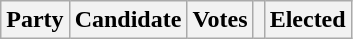<table class="wikitable">
<tr>
<th colspan="2">Party</th>
<th>Candidate</th>
<th>Votes</th>
<th></th>
<th>Elected<br>



</th>
</tr>
</table>
